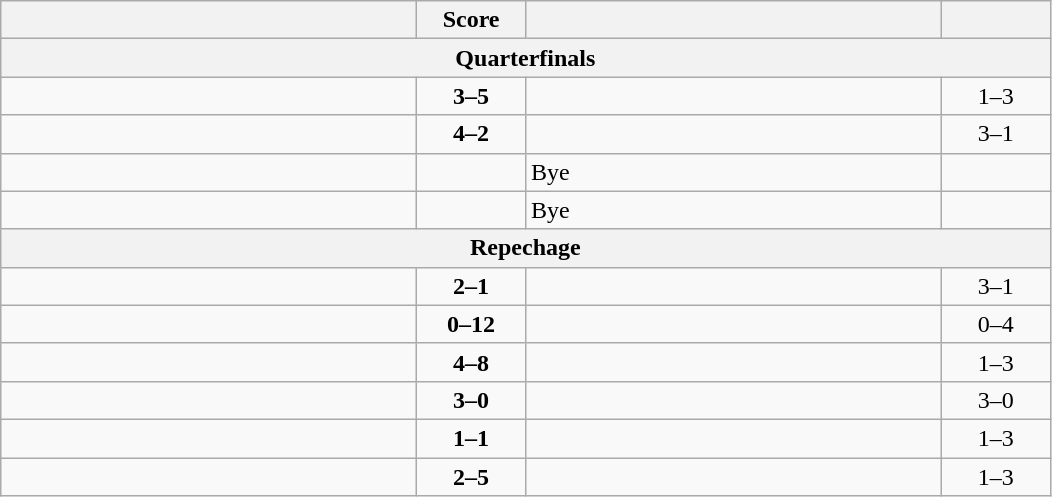<table class="wikitable" style="text-align: left; ">
<tr>
<th align="right" width="270"></th>
<th width="65">Score</th>
<th align="left" width="270"></th>
<th width="65"></th>
</tr>
<tr>
<th colspan=4>Quarterfinals</th>
</tr>
<tr>
<td></td>
<td align="center"><strong>3–5</strong></td>
<td><strong></strong></td>
<td align=center>1–3 <strong></strong></td>
</tr>
<tr>
<td><strong></strong></td>
<td align="center"><strong>4–2</strong></td>
<td></td>
<td align=center>3–1 <strong></strong></td>
</tr>
<tr>
<td><strong></strong></td>
<td></td>
<td>Bye</td>
<td></td>
</tr>
<tr>
<td><strong></strong></td>
<td></td>
<td>Bye</td>
<td></td>
</tr>
<tr>
<th colspan=4>Repechage</th>
</tr>
<tr>
<td><strong></strong></td>
<td align="center"><strong>2–1</strong></td>
<td></td>
<td align=center>3–1 <strong></strong></td>
</tr>
<tr>
<td></td>
<td align="center"><strong>0–12</strong></td>
<td><strong></strong></td>
<td align=center>0–4 <strong></strong></td>
</tr>
<tr>
<td></td>
<td align="center"><strong>4–8</strong></td>
<td><strong></strong></td>
<td align=center>1–3 <strong></strong></td>
</tr>
<tr>
<td><strong></strong></td>
<td align="center"><strong>3–0</strong></td>
<td></td>
<td align=center>3–0 <strong></strong></td>
</tr>
<tr>
<td></td>
<td align="center"><strong>1–1</strong></td>
<td><strong></strong></td>
<td align=center>1–3 <strong></strong></td>
</tr>
<tr>
<td></td>
<td align="center"><strong>2–5</strong></td>
<td><strong></strong></td>
<td align=center>1–3 <strong></strong></td>
</tr>
</table>
